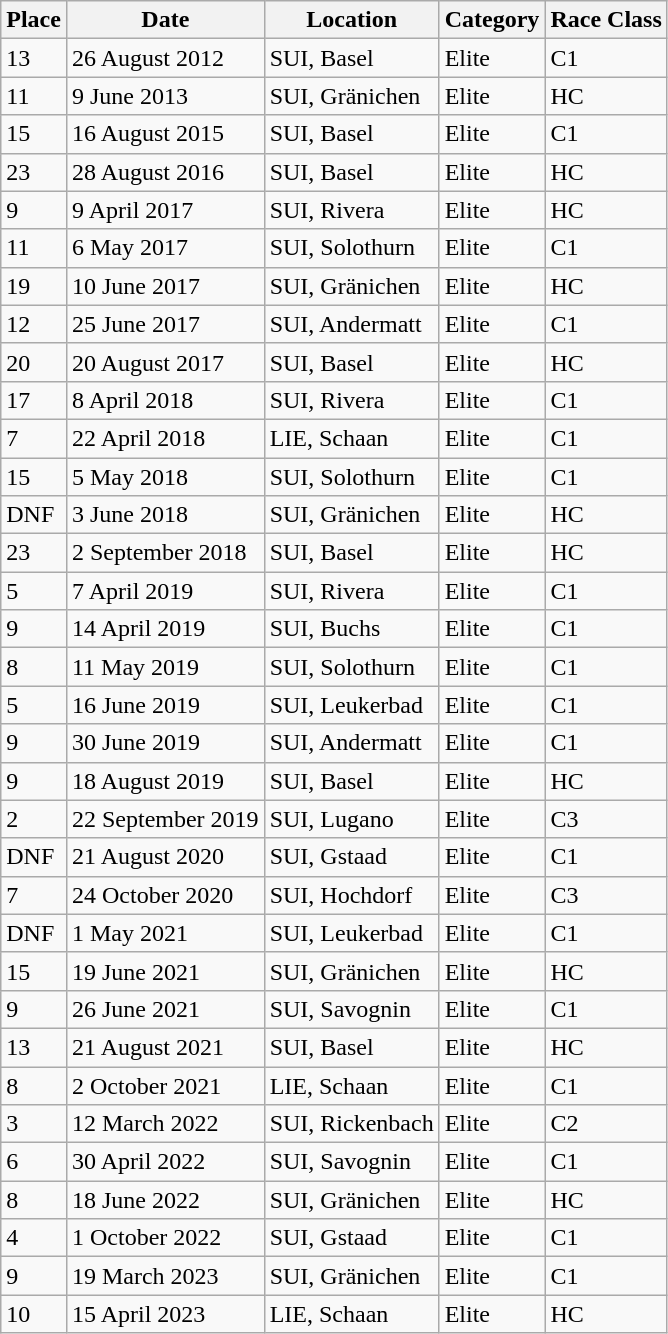<table class="wikitable">
<tr>
<th>Place</th>
<th>Date</th>
<th>Location</th>
<th>Category</th>
<th>Race Class</th>
</tr>
<tr>
<td>13</td>
<td>26 August 2012</td>
<td>SUI, Basel</td>
<td>Elite</td>
<td>C1</td>
</tr>
<tr>
<td>11</td>
<td>9 June 2013</td>
<td>SUI, Gränichen</td>
<td>Elite</td>
<td>HC</td>
</tr>
<tr>
<td>15</td>
<td>16 August 2015</td>
<td>SUI, Basel</td>
<td>Elite</td>
<td>C1</td>
</tr>
<tr>
<td>23</td>
<td>28 August 2016</td>
<td>SUI, Basel</td>
<td>Elite</td>
<td>HC</td>
</tr>
<tr>
<td>9</td>
<td>9 April 2017</td>
<td>SUI, Rivera</td>
<td>Elite</td>
<td>HC</td>
</tr>
<tr>
<td>11</td>
<td>6 May 2017</td>
<td>SUI, Solothurn</td>
<td>Elite</td>
<td>C1</td>
</tr>
<tr>
<td>19</td>
<td>10 June 2017</td>
<td>SUI, Gränichen</td>
<td>Elite</td>
<td>HC</td>
</tr>
<tr>
<td>12</td>
<td>25 June 2017</td>
<td>SUI, Andermatt</td>
<td>Elite</td>
<td>C1</td>
</tr>
<tr>
<td>20</td>
<td>20 August 2017</td>
<td>SUI, Basel</td>
<td>Elite</td>
<td>HC</td>
</tr>
<tr>
<td>17</td>
<td>8 April 2018</td>
<td>SUI, Rivera</td>
<td>Elite</td>
<td>C1</td>
</tr>
<tr>
<td>7</td>
<td>22 April 2018</td>
<td>LIE, Schaan</td>
<td>Elite</td>
<td>C1</td>
</tr>
<tr>
<td>15</td>
<td>5 May 2018</td>
<td>SUI, Solothurn</td>
<td>Elite</td>
<td>C1</td>
</tr>
<tr>
<td>DNF</td>
<td>3 June 2018</td>
<td>SUI, Gränichen</td>
<td>Elite</td>
<td>HC</td>
</tr>
<tr>
<td>23</td>
<td>2 September 2018</td>
<td>SUI, Basel</td>
<td>Elite</td>
<td>HC</td>
</tr>
<tr>
<td>5</td>
<td>7 April 2019</td>
<td>SUI, Rivera</td>
<td>Elite</td>
<td>C1</td>
</tr>
<tr>
<td>9</td>
<td>14 April 2019</td>
<td>SUI, Buchs</td>
<td>Elite</td>
<td>C1</td>
</tr>
<tr>
<td>8</td>
<td>11 May 2019</td>
<td>SUI, Solothurn</td>
<td>Elite</td>
<td>C1</td>
</tr>
<tr>
<td>5</td>
<td>16 June 2019</td>
<td>SUI, Leukerbad</td>
<td>Elite</td>
<td>C1</td>
</tr>
<tr>
<td>9</td>
<td>30 June 2019</td>
<td>SUI, Andermatt</td>
<td>Elite</td>
<td>C1</td>
</tr>
<tr>
<td>9</td>
<td>18 August 2019</td>
<td>SUI, Basel</td>
<td>Elite</td>
<td>HC</td>
</tr>
<tr>
<td>2</td>
<td>22 September 2019</td>
<td>SUI, Lugano</td>
<td>Elite</td>
<td>C3</td>
</tr>
<tr>
<td>DNF</td>
<td>21 August 2020</td>
<td>SUI, Gstaad</td>
<td>Elite</td>
<td>C1</td>
</tr>
<tr>
<td>7</td>
<td>24 October 2020</td>
<td>SUI, Hochdorf</td>
<td>Elite</td>
<td>C3</td>
</tr>
<tr>
<td>DNF</td>
<td>1 May 2021</td>
<td>SUI, Leukerbad</td>
<td>Elite</td>
<td>C1</td>
</tr>
<tr>
<td>15</td>
<td>19 June 2021</td>
<td>SUI, Gränichen</td>
<td>Elite</td>
<td>HC</td>
</tr>
<tr>
<td>9</td>
<td>26 June 2021</td>
<td>SUI, Savognin</td>
<td>Elite</td>
<td>C1</td>
</tr>
<tr>
<td>13</td>
<td>21 August 2021</td>
<td>SUI, Basel</td>
<td>Elite</td>
<td>HC</td>
</tr>
<tr>
<td>8</td>
<td>2 October 2021</td>
<td>LIE, Schaan</td>
<td>Elite</td>
<td>C1</td>
</tr>
<tr>
<td>3</td>
<td>12 March 2022</td>
<td>SUI, Rickenbach</td>
<td>Elite</td>
<td>C2</td>
</tr>
<tr>
<td>6</td>
<td>30 April 2022</td>
<td>SUI, Savognin</td>
<td>Elite</td>
<td>C1</td>
</tr>
<tr>
<td>8</td>
<td>18 June 2022</td>
<td>SUI, Gränichen</td>
<td>Elite</td>
<td>HC</td>
</tr>
<tr>
<td>4</td>
<td>1 October 2022</td>
<td>SUI, Gstaad</td>
<td>Elite</td>
<td>C1</td>
</tr>
<tr>
<td>9</td>
<td>19 March 2023</td>
<td>SUI, Gränichen</td>
<td>Elite</td>
<td>C1</td>
</tr>
<tr>
<td>10</td>
<td>15 April 2023</td>
<td>LIE, Schaan</td>
<td>Elite</td>
<td>HC</td>
</tr>
</table>
